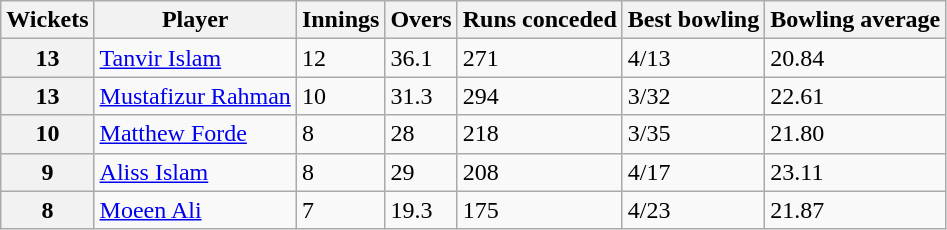<table class="wikitable">
<tr>
<th>Wickets</th>
<th>Player</th>
<th>Innings</th>
<th>Overs</th>
<th>Runs conceded</th>
<th>Best bowling</th>
<th>Bowling average</th>
</tr>
<tr>
<th>13</th>
<td><a href='#'>Tanvir Islam</a></td>
<td>12</td>
<td>36.1</td>
<td>271</td>
<td>4/13</td>
<td>20.84</td>
</tr>
<tr>
<th>13</th>
<td><a href='#'>Mustafizur Rahman</a></td>
<td>10</td>
<td>31.3</td>
<td>294</td>
<td>3/32</td>
<td>22.61</td>
</tr>
<tr>
<th>10</th>
<td><a href='#'>Matthew Forde</a></td>
<td>8</td>
<td>28</td>
<td>218</td>
<td>3/35</td>
<td>21.80</td>
</tr>
<tr>
<th>9</th>
<td><a href='#'>Aliss Islam</a></td>
<td>8</td>
<td>29</td>
<td>208</td>
<td>4/17</td>
<td>23.11</td>
</tr>
<tr>
<th>8</th>
<td><a href='#'>Moeen Ali</a></td>
<td>7</td>
<td>19.3</td>
<td>175</td>
<td>4/23</td>
<td>21.87</td>
</tr>
</table>
